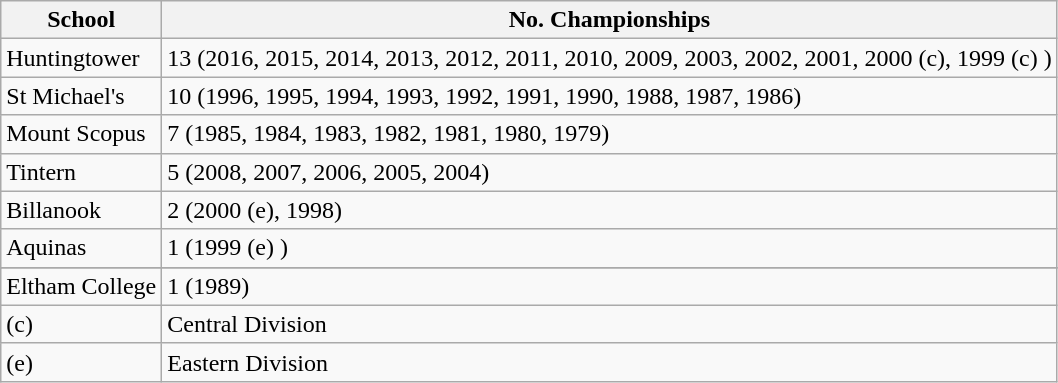<table class="wikitable">
<tr>
<th>School</th>
<th>No. Championships</th>
</tr>
<tr>
<td>Huntingtower</td>
<td>13 (2016, 2015, 2014, 2013, 2012, 2011, 2010, 2009, 2003, 2002, 2001, 2000 (c), 1999 (c) )</td>
</tr>
<tr>
<td>St Michael's</td>
<td>10 (1996, 1995, 1994, 1993, 1992, 1991, 1990, 1988, 1987, 1986)</td>
</tr>
<tr>
<td>Mount Scopus</td>
<td>7 (1985, 1984, 1983, 1982, 1981, 1980, 1979)</td>
</tr>
<tr>
<td>Tintern</td>
<td>5 (2008, 2007, 2006, 2005, 2004)</td>
</tr>
<tr>
<td>Billanook</td>
<td>2 (2000 (e), 1998)</td>
</tr>
<tr>
<td>Aquinas</td>
<td>1 (1999 (e) )</td>
</tr>
<tr>
</tr>
<tr St Leonard's || 1 (1997)>
</tr>
<tr>
<td>Eltham College</td>
<td>1 (1989)</td>
</tr>
<tr>
<td>(c)</td>
<td>Central Division</td>
</tr>
<tr>
<td>(e)</td>
<td>Eastern Division</td>
</tr>
</table>
